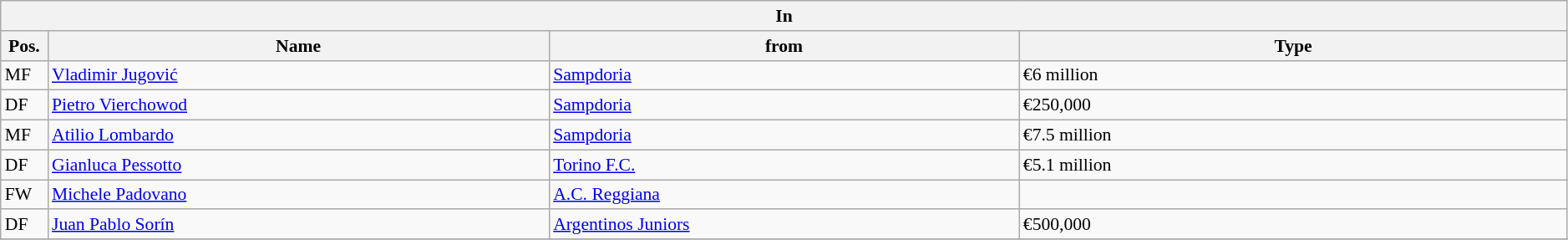<table class="wikitable" style="font-size:90%;width:99%;">
<tr>
<th colspan="4">In</th>
</tr>
<tr>
<th width=3%>Pos.</th>
<th width=32%>Name</th>
<th width=30%>from</th>
<th width=35%>Type</th>
</tr>
<tr>
<td>MF</td>
<td><a href='#'>Vladimir Jugović</a></td>
<td><a href='#'>Sampdoria</a></td>
<td>€6 million</td>
</tr>
<tr>
<td>DF</td>
<td><a href='#'>Pietro Vierchowod</a></td>
<td><a href='#'>Sampdoria</a></td>
<td>€250,000</td>
</tr>
<tr>
<td>MF</td>
<td><a href='#'>Atilio Lombardo</a></td>
<td><a href='#'>Sampdoria</a></td>
<td>€7.5 million</td>
</tr>
<tr>
<td>DF</td>
<td><a href='#'>Gianluca Pessotto</a></td>
<td><a href='#'>Torino F.C.</a></td>
<td>€5.1 million</td>
</tr>
<tr>
<td>FW</td>
<td><a href='#'>Michele Padovano</a></td>
<td><a href='#'>A.C. Reggiana</a></td>
<td></td>
</tr>
<tr>
<td>DF</td>
<td><a href='#'>Juan Pablo Sorín</a></td>
<td><a href='#'>Argentinos Juniors</a></td>
<td>€500,000</td>
</tr>
<tr>
</tr>
</table>
